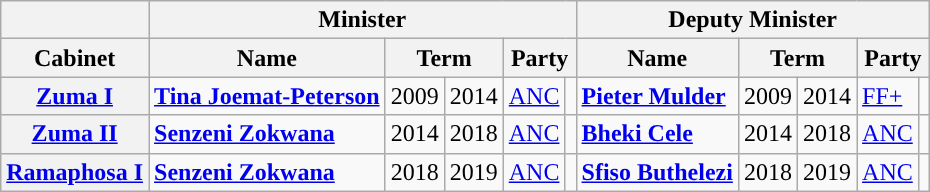<table class="wikitable">
<tr>
<th></th>
<th colspan="5">Minister</th>
<th colspan="5">Deputy Minister</th>
</tr>
<tr>
<th>Cabinet</th>
<th>Name</th>
<th colspan="2">Term</th>
<th colspan="2">Party</th>
<th>Name</th>
<th colspan="2">Term</th>
<th colspan="2">Party</th>
</tr>
<tr>
<th><a href='#'>Zuma I</a></th>
<td><a href='#'><strong>Tina Joemat-Peterson</strong></a></td>
<td>2009</td>
<td>2014</td>
<td><a href='#'>ANC</a></td>
<td style="background-color: "></td>
<td><strong><a href='#'>Pieter Mulder</a></strong></td>
<td>2009</td>
<td>2014</td>
<td><a href='#'>FF+</a></td>
<td style="background-color: "></td>
</tr>
<tr>
<th><a href='#'>Zuma II</a></th>
<td><strong><a href='#'>Senzeni Zokwana</a></strong></td>
<td>2014</td>
<td>2018</td>
<td><a href='#'>ANC</a></td>
<td style="background-color: "></td>
<td><strong><a href='#'>Bheki Cele</a></strong></td>
<td>2014</td>
<td>2018</td>
<td><a href='#'>ANC</a></td>
<td style="background-color: "></td>
</tr>
<tr>
<th><a href='#'>Ramaphosa I</a></th>
<td><strong><a href='#'>Senzeni Zokwana</a></strong></td>
<td>2018</td>
<td>2019</td>
<td><a href='#'>ANC</a></td>
<td style="background-color: "></td>
<td><strong><a href='#'>Sfiso Buthelezi</a></strong></td>
<td>2018</td>
<td>2019</td>
<td><a href='#'>ANC</a></td>
<td style="background-color: "></td>
</tr>
</table>
